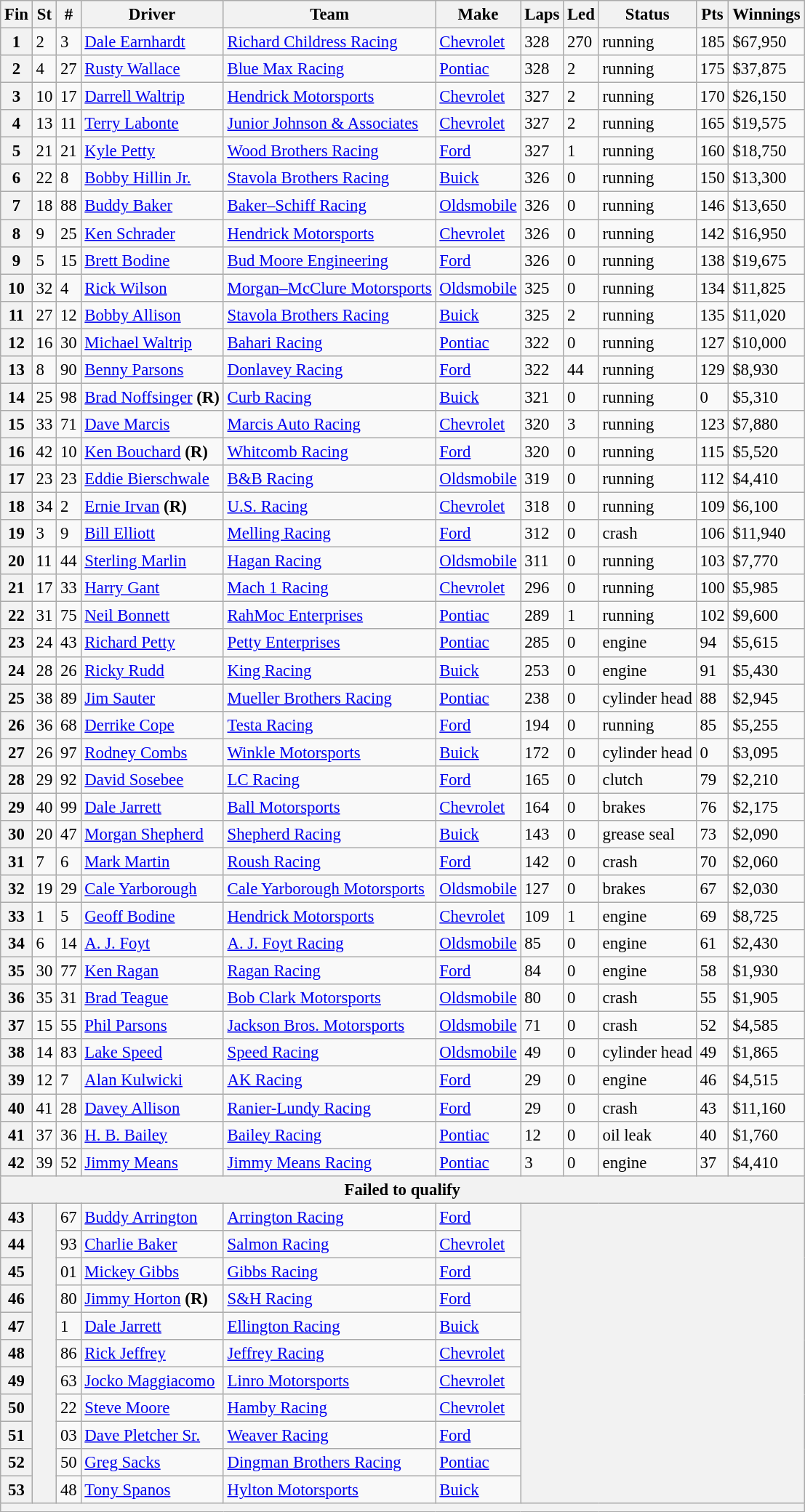<table class="wikitable" style="font-size:95%">
<tr>
<th>Fin</th>
<th>St</th>
<th>#</th>
<th>Driver</th>
<th>Team</th>
<th>Make</th>
<th>Laps</th>
<th>Led</th>
<th>Status</th>
<th>Pts</th>
<th>Winnings</th>
</tr>
<tr>
<th>1</th>
<td>2</td>
<td>3</td>
<td><a href='#'>Dale Earnhardt</a></td>
<td><a href='#'>Richard Childress Racing</a></td>
<td><a href='#'>Chevrolet</a></td>
<td>328</td>
<td>270</td>
<td>running</td>
<td>185</td>
<td>$67,950</td>
</tr>
<tr>
<th>2</th>
<td>4</td>
<td>27</td>
<td><a href='#'>Rusty Wallace</a></td>
<td><a href='#'>Blue Max Racing</a></td>
<td><a href='#'>Pontiac</a></td>
<td>328</td>
<td>2</td>
<td>running</td>
<td>175</td>
<td>$37,875</td>
</tr>
<tr>
<th>3</th>
<td>10</td>
<td>17</td>
<td><a href='#'>Darrell Waltrip</a></td>
<td><a href='#'>Hendrick Motorsports</a></td>
<td><a href='#'>Chevrolet</a></td>
<td>327</td>
<td>2</td>
<td>running</td>
<td>170</td>
<td>$26,150</td>
</tr>
<tr>
<th>4</th>
<td>13</td>
<td>11</td>
<td><a href='#'>Terry Labonte</a></td>
<td><a href='#'>Junior Johnson & Associates</a></td>
<td><a href='#'>Chevrolet</a></td>
<td>327</td>
<td>2</td>
<td>running</td>
<td>165</td>
<td>$19,575</td>
</tr>
<tr>
<th>5</th>
<td>21</td>
<td>21</td>
<td><a href='#'>Kyle Petty</a></td>
<td><a href='#'>Wood Brothers Racing</a></td>
<td><a href='#'>Ford</a></td>
<td>327</td>
<td>1</td>
<td>running</td>
<td>160</td>
<td>$18,750</td>
</tr>
<tr>
<th>6</th>
<td>22</td>
<td>8</td>
<td><a href='#'>Bobby Hillin Jr.</a></td>
<td><a href='#'>Stavola Brothers Racing</a></td>
<td><a href='#'>Buick</a></td>
<td>326</td>
<td>0</td>
<td>running</td>
<td>150</td>
<td>$13,300</td>
</tr>
<tr>
<th>7</th>
<td>18</td>
<td>88</td>
<td><a href='#'>Buddy Baker</a></td>
<td><a href='#'>Baker–Schiff Racing</a></td>
<td><a href='#'>Oldsmobile</a></td>
<td>326</td>
<td>0</td>
<td>running</td>
<td>146</td>
<td>$13,650</td>
</tr>
<tr>
<th>8</th>
<td>9</td>
<td>25</td>
<td><a href='#'>Ken Schrader</a></td>
<td><a href='#'>Hendrick Motorsports</a></td>
<td><a href='#'>Chevrolet</a></td>
<td>326</td>
<td>0</td>
<td>running</td>
<td>142</td>
<td>$16,950</td>
</tr>
<tr>
<th>9</th>
<td>5</td>
<td>15</td>
<td><a href='#'>Brett Bodine</a></td>
<td><a href='#'>Bud Moore Engineering</a></td>
<td><a href='#'>Ford</a></td>
<td>326</td>
<td>0</td>
<td>running</td>
<td>138</td>
<td>$19,675</td>
</tr>
<tr>
<th>10</th>
<td>32</td>
<td>4</td>
<td><a href='#'>Rick Wilson</a></td>
<td><a href='#'>Morgan–McClure Motorsports</a></td>
<td><a href='#'>Oldsmobile</a></td>
<td>325</td>
<td>0</td>
<td>running</td>
<td>134</td>
<td>$11,825</td>
</tr>
<tr>
<th>11</th>
<td>27</td>
<td>12</td>
<td><a href='#'>Bobby Allison</a></td>
<td><a href='#'>Stavola Brothers Racing</a></td>
<td><a href='#'>Buick</a></td>
<td>325</td>
<td>2</td>
<td>running</td>
<td>135</td>
<td>$11,020</td>
</tr>
<tr>
<th>12</th>
<td>16</td>
<td>30</td>
<td><a href='#'>Michael Waltrip</a></td>
<td><a href='#'>Bahari Racing</a></td>
<td><a href='#'>Pontiac</a></td>
<td>322</td>
<td>0</td>
<td>running</td>
<td>127</td>
<td>$10,000</td>
</tr>
<tr>
<th>13</th>
<td>8</td>
<td>90</td>
<td><a href='#'>Benny Parsons</a></td>
<td><a href='#'>Donlavey Racing</a></td>
<td><a href='#'>Ford</a></td>
<td>322</td>
<td>44</td>
<td>running</td>
<td>129</td>
<td>$8,930</td>
</tr>
<tr>
<th>14</th>
<td>25</td>
<td>98</td>
<td><a href='#'>Brad Noffsinger</a> <strong>(R)</strong></td>
<td><a href='#'>Curb Racing</a></td>
<td><a href='#'>Buick</a></td>
<td>321</td>
<td>0</td>
<td>running</td>
<td>0</td>
<td>$5,310</td>
</tr>
<tr>
<th>15</th>
<td>33</td>
<td>71</td>
<td><a href='#'>Dave Marcis</a></td>
<td><a href='#'>Marcis Auto Racing</a></td>
<td><a href='#'>Chevrolet</a></td>
<td>320</td>
<td>3</td>
<td>running</td>
<td>123</td>
<td>$7,880</td>
</tr>
<tr>
<th>16</th>
<td>42</td>
<td>10</td>
<td><a href='#'>Ken Bouchard</a> <strong>(R)</strong></td>
<td><a href='#'>Whitcomb Racing</a></td>
<td><a href='#'>Ford</a></td>
<td>320</td>
<td>0</td>
<td>running</td>
<td>115</td>
<td>$5,520</td>
</tr>
<tr>
<th>17</th>
<td>23</td>
<td>23</td>
<td><a href='#'>Eddie Bierschwale</a></td>
<td><a href='#'>B&B Racing</a></td>
<td><a href='#'>Oldsmobile</a></td>
<td>319</td>
<td>0</td>
<td>running</td>
<td>112</td>
<td>$4,410</td>
</tr>
<tr>
<th>18</th>
<td>34</td>
<td>2</td>
<td><a href='#'>Ernie Irvan</a> <strong>(R)</strong></td>
<td><a href='#'>U.S. Racing</a></td>
<td><a href='#'>Chevrolet</a></td>
<td>318</td>
<td>0</td>
<td>running</td>
<td>109</td>
<td>$6,100</td>
</tr>
<tr>
<th>19</th>
<td>3</td>
<td>9</td>
<td><a href='#'>Bill Elliott</a></td>
<td><a href='#'>Melling Racing</a></td>
<td><a href='#'>Ford</a></td>
<td>312</td>
<td>0</td>
<td>crash</td>
<td>106</td>
<td>$11,940</td>
</tr>
<tr>
<th>20</th>
<td>11</td>
<td>44</td>
<td><a href='#'>Sterling Marlin</a></td>
<td><a href='#'>Hagan Racing</a></td>
<td><a href='#'>Oldsmobile</a></td>
<td>311</td>
<td>0</td>
<td>running</td>
<td>103</td>
<td>$7,770</td>
</tr>
<tr>
<th>21</th>
<td>17</td>
<td>33</td>
<td><a href='#'>Harry Gant</a></td>
<td><a href='#'>Mach 1 Racing</a></td>
<td><a href='#'>Chevrolet</a></td>
<td>296</td>
<td>0</td>
<td>running</td>
<td>100</td>
<td>$5,985</td>
</tr>
<tr>
<th>22</th>
<td>31</td>
<td>75</td>
<td><a href='#'>Neil Bonnett</a></td>
<td><a href='#'>RahMoc Enterprises</a></td>
<td><a href='#'>Pontiac</a></td>
<td>289</td>
<td>1</td>
<td>running</td>
<td>102</td>
<td>$9,600</td>
</tr>
<tr>
<th>23</th>
<td>24</td>
<td>43</td>
<td><a href='#'>Richard Petty</a></td>
<td><a href='#'>Petty Enterprises</a></td>
<td><a href='#'>Pontiac</a></td>
<td>285</td>
<td>0</td>
<td>engine</td>
<td>94</td>
<td>$5,615</td>
</tr>
<tr>
<th>24</th>
<td>28</td>
<td>26</td>
<td><a href='#'>Ricky Rudd</a></td>
<td><a href='#'>King Racing</a></td>
<td><a href='#'>Buick</a></td>
<td>253</td>
<td>0</td>
<td>engine</td>
<td>91</td>
<td>$5,430</td>
</tr>
<tr>
<th>25</th>
<td>38</td>
<td>89</td>
<td><a href='#'>Jim Sauter</a></td>
<td><a href='#'>Mueller Brothers Racing</a></td>
<td><a href='#'>Pontiac</a></td>
<td>238</td>
<td>0</td>
<td>cylinder head</td>
<td>88</td>
<td>$2,945</td>
</tr>
<tr>
<th>26</th>
<td>36</td>
<td>68</td>
<td><a href='#'>Derrike Cope</a></td>
<td><a href='#'>Testa Racing</a></td>
<td><a href='#'>Ford</a></td>
<td>194</td>
<td>0</td>
<td>running</td>
<td>85</td>
<td>$5,255</td>
</tr>
<tr>
<th>27</th>
<td>26</td>
<td>97</td>
<td><a href='#'>Rodney Combs</a></td>
<td><a href='#'>Winkle Motorsports</a></td>
<td><a href='#'>Buick</a></td>
<td>172</td>
<td>0</td>
<td>cylinder head</td>
<td>0</td>
<td>$3,095</td>
</tr>
<tr>
<th>28</th>
<td>29</td>
<td>92</td>
<td><a href='#'>David Sosebee</a></td>
<td><a href='#'>LC Racing</a></td>
<td><a href='#'>Ford</a></td>
<td>165</td>
<td>0</td>
<td>clutch</td>
<td>79</td>
<td>$2,210</td>
</tr>
<tr>
<th>29</th>
<td>40</td>
<td>99</td>
<td><a href='#'>Dale Jarrett</a></td>
<td><a href='#'>Ball Motorsports</a></td>
<td><a href='#'>Chevrolet</a></td>
<td>164</td>
<td>0</td>
<td>brakes</td>
<td>76</td>
<td>$2,175</td>
</tr>
<tr>
<th>30</th>
<td>20</td>
<td>47</td>
<td><a href='#'>Morgan Shepherd</a></td>
<td><a href='#'>Shepherd Racing</a></td>
<td><a href='#'>Buick</a></td>
<td>143</td>
<td>0</td>
<td>grease seal</td>
<td>73</td>
<td>$2,090</td>
</tr>
<tr>
<th>31</th>
<td>7</td>
<td>6</td>
<td><a href='#'>Mark Martin</a></td>
<td><a href='#'>Roush Racing</a></td>
<td><a href='#'>Ford</a></td>
<td>142</td>
<td>0</td>
<td>crash</td>
<td>70</td>
<td>$2,060</td>
</tr>
<tr>
<th>32</th>
<td>19</td>
<td>29</td>
<td><a href='#'>Cale Yarborough</a></td>
<td><a href='#'>Cale Yarborough Motorsports</a></td>
<td><a href='#'>Oldsmobile</a></td>
<td>127</td>
<td>0</td>
<td>brakes</td>
<td>67</td>
<td>$2,030</td>
</tr>
<tr>
<th>33</th>
<td>1</td>
<td>5</td>
<td><a href='#'>Geoff Bodine</a></td>
<td><a href='#'>Hendrick Motorsports</a></td>
<td><a href='#'>Chevrolet</a></td>
<td>109</td>
<td>1</td>
<td>engine</td>
<td>69</td>
<td>$8,725</td>
</tr>
<tr>
<th>34</th>
<td>6</td>
<td>14</td>
<td><a href='#'>A. J. Foyt</a></td>
<td><a href='#'>A. J. Foyt Racing</a></td>
<td><a href='#'>Oldsmobile</a></td>
<td>85</td>
<td>0</td>
<td>engine</td>
<td>61</td>
<td>$2,430</td>
</tr>
<tr>
<th>35</th>
<td>30</td>
<td>77</td>
<td><a href='#'>Ken Ragan</a></td>
<td><a href='#'>Ragan Racing</a></td>
<td><a href='#'>Ford</a></td>
<td>84</td>
<td>0</td>
<td>engine</td>
<td>58</td>
<td>$1,930</td>
</tr>
<tr>
<th>36</th>
<td>35</td>
<td>31</td>
<td><a href='#'>Brad Teague</a></td>
<td><a href='#'>Bob Clark Motorsports</a></td>
<td><a href='#'>Oldsmobile</a></td>
<td>80</td>
<td>0</td>
<td>crash</td>
<td>55</td>
<td>$1,905</td>
</tr>
<tr>
<th>37</th>
<td>15</td>
<td>55</td>
<td><a href='#'>Phil Parsons</a></td>
<td><a href='#'>Jackson Bros. Motorsports</a></td>
<td><a href='#'>Oldsmobile</a></td>
<td>71</td>
<td>0</td>
<td>crash</td>
<td>52</td>
<td>$4,585</td>
</tr>
<tr>
<th>38</th>
<td>14</td>
<td>83</td>
<td><a href='#'>Lake Speed</a></td>
<td><a href='#'>Speed Racing</a></td>
<td><a href='#'>Oldsmobile</a></td>
<td>49</td>
<td>0</td>
<td>cylinder head</td>
<td>49</td>
<td>$1,865</td>
</tr>
<tr>
<th>39</th>
<td>12</td>
<td>7</td>
<td><a href='#'>Alan Kulwicki</a></td>
<td><a href='#'>AK Racing</a></td>
<td><a href='#'>Ford</a></td>
<td>29</td>
<td>0</td>
<td>engine</td>
<td>46</td>
<td>$4,515</td>
</tr>
<tr>
<th>40</th>
<td>41</td>
<td>28</td>
<td><a href='#'>Davey Allison</a></td>
<td><a href='#'>Ranier-Lundy Racing</a></td>
<td><a href='#'>Ford</a></td>
<td>29</td>
<td>0</td>
<td>crash</td>
<td>43</td>
<td>$11,160</td>
</tr>
<tr>
<th>41</th>
<td>37</td>
<td>36</td>
<td><a href='#'>H. B. Bailey</a></td>
<td><a href='#'>Bailey Racing</a></td>
<td><a href='#'>Pontiac</a></td>
<td>12</td>
<td>0</td>
<td>oil leak</td>
<td>40</td>
<td>$1,760</td>
</tr>
<tr>
<th>42</th>
<td>39</td>
<td>52</td>
<td><a href='#'>Jimmy Means</a></td>
<td><a href='#'>Jimmy Means Racing</a></td>
<td><a href='#'>Pontiac</a></td>
<td>3</td>
<td>0</td>
<td>engine</td>
<td>37</td>
<td>$4,410</td>
</tr>
<tr>
<th colspan="11">Failed to qualify</th>
</tr>
<tr>
<th>43</th>
<th rowspan="11"></th>
<td>67</td>
<td><a href='#'>Buddy Arrington</a></td>
<td><a href='#'>Arrington Racing</a></td>
<td><a href='#'>Ford</a></td>
<th colspan="5" rowspan="11"></th>
</tr>
<tr>
<th>44</th>
<td>93</td>
<td><a href='#'>Charlie Baker</a></td>
<td><a href='#'>Salmon Racing</a></td>
<td><a href='#'>Chevrolet</a></td>
</tr>
<tr>
<th>45</th>
<td>01</td>
<td><a href='#'>Mickey Gibbs</a></td>
<td><a href='#'>Gibbs Racing</a></td>
<td><a href='#'>Ford</a></td>
</tr>
<tr>
<th>46</th>
<td>80</td>
<td><a href='#'>Jimmy Horton</a> <strong>(R)</strong></td>
<td><a href='#'>S&H Racing</a></td>
<td><a href='#'>Ford</a></td>
</tr>
<tr>
<th>47</th>
<td>1</td>
<td><a href='#'>Dale Jarrett</a></td>
<td><a href='#'>Ellington Racing</a></td>
<td><a href='#'>Buick</a></td>
</tr>
<tr>
<th>48</th>
<td>86</td>
<td><a href='#'>Rick Jeffrey</a></td>
<td><a href='#'>Jeffrey Racing</a></td>
<td><a href='#'>Chevrolet</a></td>
</tr>
<tr>
<th>49</th>
<td>63</td>
<td><a href='#'>Jocko Maggiacomo</a></td>
<td><a href='#'>Linro Motorsports</a></td>
<td><a href='#'>Chevrolet</a></td>
</tr>
<tr>
<th>50</th>
<td>22</td>
<td><a href='#'>Steve Moore</a></td>
<td><a href='#'>Hamby Racing</a></td>
<td><a href='#'>Chevrolet</a></td>
</tr>
<tr>
<th>51</th>
<td>03</td>
<td><a href='#'>Dave Pletcher Sr.</a></td>
<td><a href='#'>Weaver Racing</a></td>
<td><a href='#'>Ford</a></td>
</tr>
<tr>
<th>52</th>
<td>50</td>
<td><a href='#'>Greg Sacks</a></td>
<td><a href='#'>Dingman Brothers Racing</a></td>
<td><a href='#'>Pontiac</a></td>
</tr>
<tr>
<th>53</th>
<td>48</td>
<td><a href='#'>Tony Spanos</a></td>
<td><a href='#'>Hylton Motorsports</a></td>
<td><a href='#'>Buick</a></td>
</tr>
<tr>
<th colspan="11"></th>
</tr>
</table>
